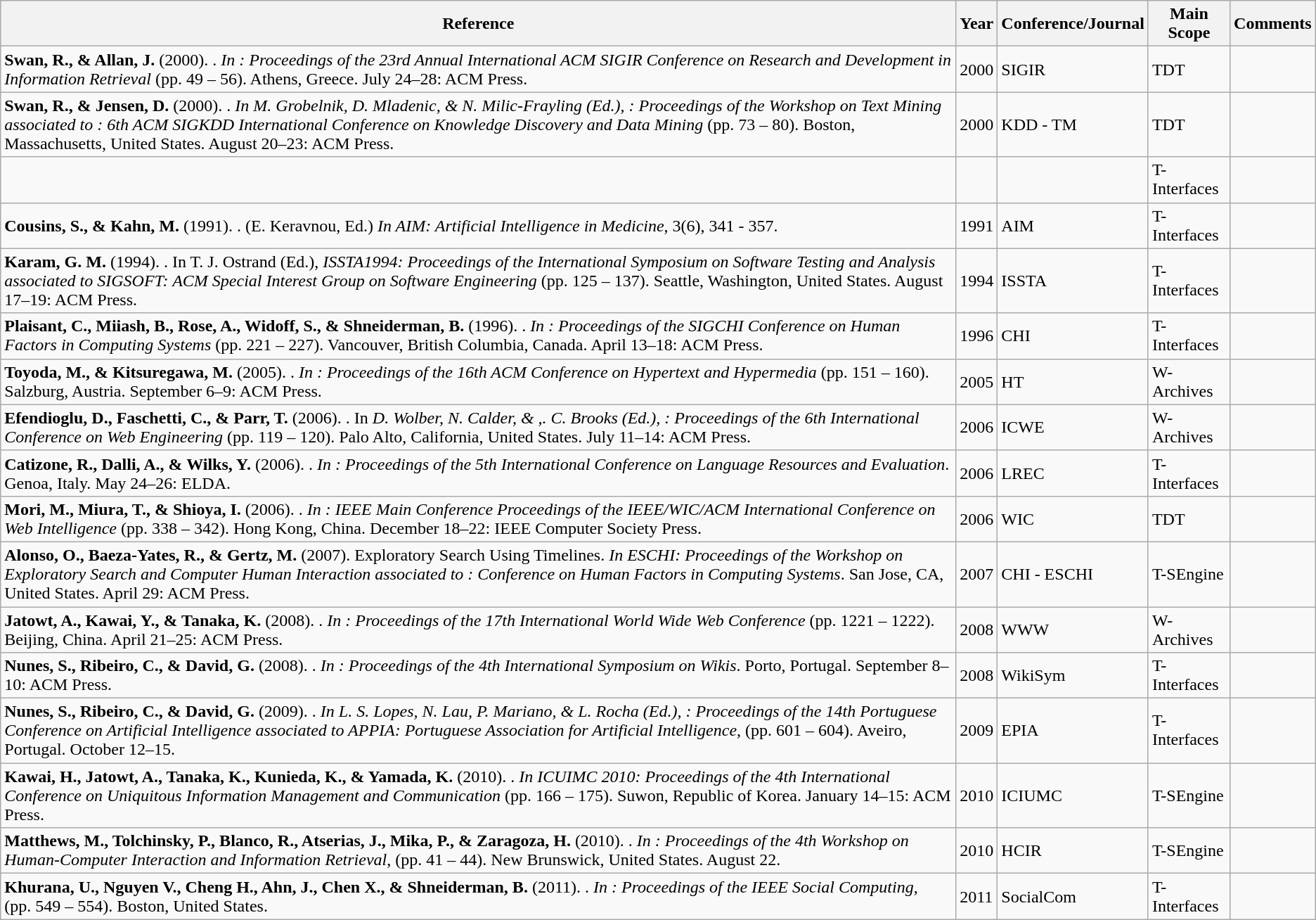<table class="wikitable sortable">
<tr>
<th>Reference</th>
<th>Year</th>
<th>Conference/Journal</th>
<th>Main Scope</th>
<th>Comments</th>
</tr>
<tr>
<td><strong>Swan, R., & Allan, J.</strong> (2000). . <em>In : Proceedings of the 23rd Annual International ACM SIGIR Conference on Research and Development in Information Retrieval</em> (pp. 49 – 56). Athens, Greece. July 24–28: ACM Press.</td>
<td>2000</td>
<td>SIGIR</td>
<td>TDT</td>
<td></td>
</tr>
<tr>
<td><strong>Swan, R., & Jensen, D.</strong> (2000). . <em>In M. Grobelnik, D. Mladenic, & N. Milic-Frayling (Ed.), : Proceedings of the Workshop on Text Mining associated to : 6th ACM SIGKDD International Conference on Knowledge Discovery and Data Mining</em> (pp. 73 – 80). Boston, Massachusetts, United States. August 20–23: ACM Press.</td>
<td>2000</td>
<td>KDD - TM</td>
<td>TDT</td>
<td></td>
</tr>
<tr>
<td></td>
<td></td>
<td></td>
<td>T-Interfaces</td>
<td></td>
</tr>
<tr>
<td><strong>Cousins, S., & Kahn, M.</strong> (1991). . (E. Keravnou, Ed.) <em>In AIM: Artificial Intelligence in Medicine</em>, 3(6), 341 - 357.</td>
<td>1991</td>
<td>AIM</td>
<td>T-Interfaces</td>
<td></td>
</tr>
<tr>
<td><strong>Karam, G. M.</strong> (1994). . In T. J. Ostrand (Ed.), <em>ISSTA1994: Proceedings of the International Symposium on Software Testing and Analysis associated to SIGSOFT: ACM Special Interest Group on Software Engineering</em> (pp. 125 – 137). Seattle, Washington, United States. August 17–19: ACM Press.</td>
<td>1994</td>
<td>ISSTA</td>
<td>T-Interfaces</td>
<td></td>
</tr>
<tr>
<td><strong>Plaisant, C., Miiash, B., Rose, A., Widoff, S., & Shneiderman, B.</strong> (1996). . <em>In : Proceedings of the SIGCHI Conference on Human Factors in Computing Systems</em> (pp. 221 – 227). Vancouver, British Columbia, Canada. April 13–18: ACM Press.</td>
<td>1996</td>
<td>CHI</td>
<td>T-Interfaces</td>
<td></td>
</tr>
<tr>
<td><strong>Toyoda, M., & Kitsuregawa, M.</strong> (2005). . <em>In : Proceedings of the 16th ACM Conference on Hypertext and Hypermedia</em> (pp. 151 – 160). Salzburg, Austria. September 6–9: ACM Press.</td>
<td>2005</td>
<td>HT</td>
<td>W-Archives</td>
<td></td>
</tr>
<tr>
<td><strong>Efendioglu, D., Faschetti, C., & Parr, T.</strong> (2006). . In <em>D. Wolber, N. Calder, & ,. C. Brooks (Ed.), : Proceedings of the 6th International Conference on Web Engineering</em> (pp. 119 – 120). Palo Alto, California, United States. July 11–14: ACM Press.</td>
<td>2006</td>
<td>ICWE</td>
<td>W-Archives</td>
<td></td>
</tr>
<tr>
<td><strong>Catizone, R., Dalli, A., & Wilks, Y.</strong> (2006). . <em>In : Proceedings of the 5th International Conference on Language Resources and Evaluation</em>. Genoa, Italy. May 24–26: ELDA.</td>
<td>2006</td>
<td>LREC</td>
<td>T-Interfaces</td>
<td></td>
</tr>
<tr>
<td><strong>Mori, M., Miura, T., & Shioya, I.</strong> (2006). . <em>In : IEEE Main Conference Proceedings of the IEEE/WIC/ACM International Conference on Web Intelligence</em> (pp. 338 – 342). Hong Kong, China. December 18–22: IEEE Computer Society Press.</td>
<td>2006</td>
<td>WIC</td>
<td>TDT</td>
<td></td>
</tr>
<tr>
<td><strong>Alonso, O., Baeza-Yates, R., & Gertz, M.</strong> (2007). Exploratory Search Using Timelines. <em>In ESCHI: Proceedings of the Workshop on Exploratory Search and Computer Human Interaction associated to :  Conference on Human Factors in Computing Systems</em>. San Jose, CA, United States. April 29: ACM Press.</td>
<td>2007</td>
<td>CHI - ESCHI</td>
<td>T-SEngine</td>
<td></td>
</tr>
<tr>
<td><strong>Jatowt, A., Kawai, Y., & Tanaka, K.</strong> (2008). . <em>In : Proceedings of the 17th International World Wide Web Conference</em> (pp. 1221 – 1222). Beijing, China. April 21–25: ACM Press.</td>
<td>2008</td>
<td>WWW</td>
<td>W-Archives</td>
<td></td>
</tr>
<tr>
<td><strong>Nunes, S., Ribeiro, C., & David, G.</strong> (2008). . <em>In : Proceedings of the 4th International Symposium on Wikis</em>. Porto, Portugal. September 8–10: ACM Press.</td>
<td>2008</td>
<td>WikiSym</td>
<td>T-Interfaces</td>
<td></td>
</tr>
<tr>
<td><strong>Nunes, S., Ribeiro, C., & David, G.</strong> (2009). . <em>In L. S. Lopes, N. Lau, P. Mariano, & L. Rocha (Ed.), : Proceedings of the 14th Portuguese Conference on Artificial Intelligence associated to APPIA: Portuguese Association for Artificial Intelligence</em>, (pp. 601 – 604). Aveiro, Portugal. October 12–15.</td>
<td>2009</td>
<td>EPIA</td>
<td>T-Interfaces</td>
<td></td>
</tr>
<tr>
<td><strong>Kawai, H., Jatowt, A., Tanaka, K., Kunieda, K., & Yamada, K.</strong> (2010). . <em>In ICUIMC 2010: Proceedings of the 4th International Conference on Uniquitous Information Management and Communication</em> (pp. 166 – 175). Suwon, Republic of Korea. January 14–15: ACM Press.</td>
<td>2010</td>
<td>ICIUMC</td>
<td>T-SEngine</td>
<td></td>
</tr>
<tr>
<td><strong>Matthews, M., Tolchinsky, P., Blanco, R., Atserias, J., Mika, P., & Zaragoza, H.</strong> (2010). . <em>In : Proceedings of the 4th Workshop on Human-Computer Interaction and Information Retrieval</em>, (pp. 41 – 44). New Brunswick, United States. August 22.</td>
<td>2010</td>
<td>HCIR</td>
<td>T-SEngine</td>
<td></td>
</tr>
<tr>
<td><strong>Khurana, U., Nguyen V., Cheng H., Ahn, J., Chen X., & Shneiderman, B.</strong> (2011). . <em>In : Proceedings of the IEEE Social Computing</em>, (pp. 549 – 554). Boston, United States.</td>
<td>2011</td>
<td>SocialCom</td>
<td>T-Interfaces</td>
<td></td>
</tr>
</table>
